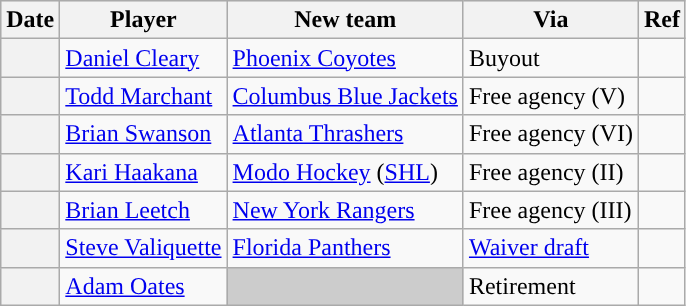<table class="wikitable plainrowheaders">
<tr style="background:#ddd; text-align:center;">
<th>Date</th>
<th>Player</th>
<th>New team</th>
<th>Via</th>
<th>Ref</th>
</tr>
<tr>
<th scope="row"></th>
<td><a href='#'>Daniel Cleary</a></td>
<td><a href='#'>Phoenix Coyotes</a></td>
<td>Buyout</td>
<td></td>
</tr>
<tr>
<th scope="row"></th>
<td><a href='#'>Todd Marchant</a></td>
<td><a href='#'>Columbus Blue Jackets</a></td>
<td>Free agency (V)</td>
<td></td>
</tr>
<tr>
<th scope="row"></th>
<td><a href='#'>Brian Swanson</a></td>
<td><a href='#'>Atlanta Thrashers</a></td>
<td>Free agency (VI)</td>
<td></td>
</tr>
<tr>
<th scope="row"></th>
<td><a href='#'>Kari Haakana</a></td>
<td><a href='#'>Modo Hockey</a> (<a href='#'>SHL</a>)</td>
<td>Free agency (II)</td>
<td></td>
</tr>
<tr>
<th scope="row"></th>
<td><a href='#'>Brian Leetch</a></td>
<td><a href='#'>New York Rangers</a></td>
<td>Free agency (III)</td>
<td></td>
</tr>
<tr>
<th scope="row"></th>
<td><a href='#'>Steve Valiquette</a></td>
<td><a href='#'>Florida Panthers</a></td>
<td><a href='#'>Waiver draft</a></td>
<td></td>
</tr>
<tr>
<th scope="row"></th>
<td><a href='#'>Adam Oates</a></td>
<td style="background:#ccc"></td>
<td>Retirement</td>
<td></td>
</tr>
</table>
